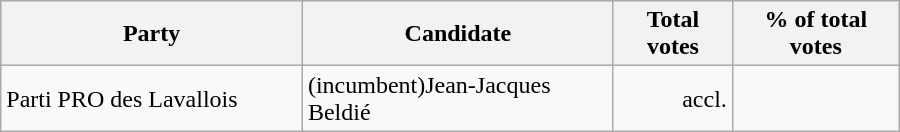<table style="width:600px;" class="wikitable">
<tr style="background-color:#E9E9E9">
<th colspan="2" style="width: 200px">Party</th>
<th colspan="1" style="width: 200px">Candidate</th>
<th align="right">Total votes</th>
<th align="right">% of total votes</th>
</tr>
<tr>
<td colspan="2" align="left">Parti PRO des Lavallois</td>
<td align="left">(incumbent)Jean-Jacques Beldié</td>
<td align="right">accl.</td>
<td align="right"></td>
</tr>
</table>
